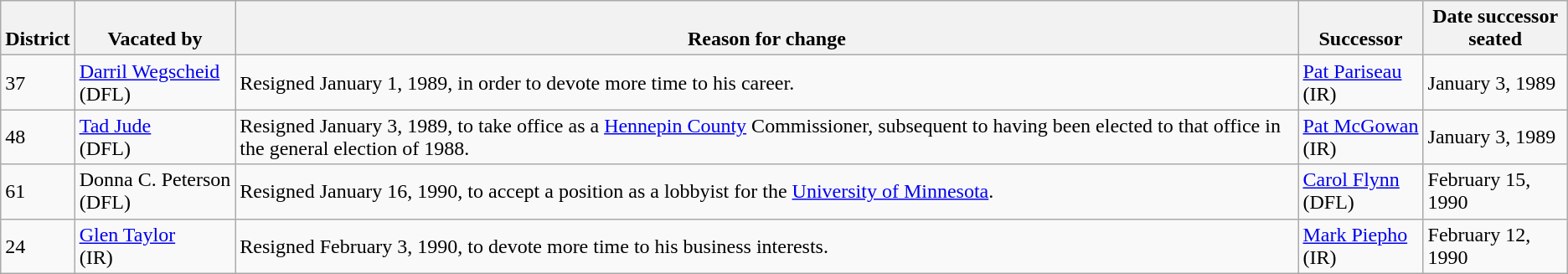<table class="wikitable sortable">
<tr style="vertical-align:bottom;">
<th>District</th>
<th>Vacated by</th>
<th>Reason for change</th>
<th>Successor</th>
<th>Date successor<br>seated</th>
</tr>
<tr>
<td>37</td>
<td nowrap ><a href='#'>Darril Wegscheid</a><br>(DFL)</td>
<td>Resigned January 1, 1989, in order to devote more time to his career.</td>
<td nowrap ><a href='#'>Pat Pariseau</a><br>(IR)</td>
<td>January 3, 1989</td>
</tr>
<tr>
<td>48</td>
<td nowrap ><a href='#'>Tad Jude</a><br>(DFL)</td>
<td>Resigned January 3, 1989, to take office as a <a href='#'>Hennepin County</a> Commissioner, subsequent to having been elected to that office in the general election of 1988.</td>
<td nowrap ><a href='#'>Pat McGowan</a><br>(IR)</td>
<td>January 3, 1989</td>
</tr>
<tr>
<td>61</td>
<td nowrap >Donna C. Peterson<br>(DFL)</td>
<td>Resigned January 16, 1990, to accept a position as a lobbyist for the <a href='#'>University of Minnesota</a>.</td>
<td nowrap ><a href='#'>Carol Flynn</a><br>(DFL)</td>
<td>February 15, 1990</td>
</tr>
<tr>
<td>24</td>
<td nowrap ><a href='#'>Glen Taylor</a><br>(IR)</td>
<td>Resigned February 3, 1990, to devote more time to his business interests.</td>
<td nowrap ><a href='#'>Mark Piepho</a><br>(IR)</td>
<td>February 12, 1990</td>
</tr>
</table>
